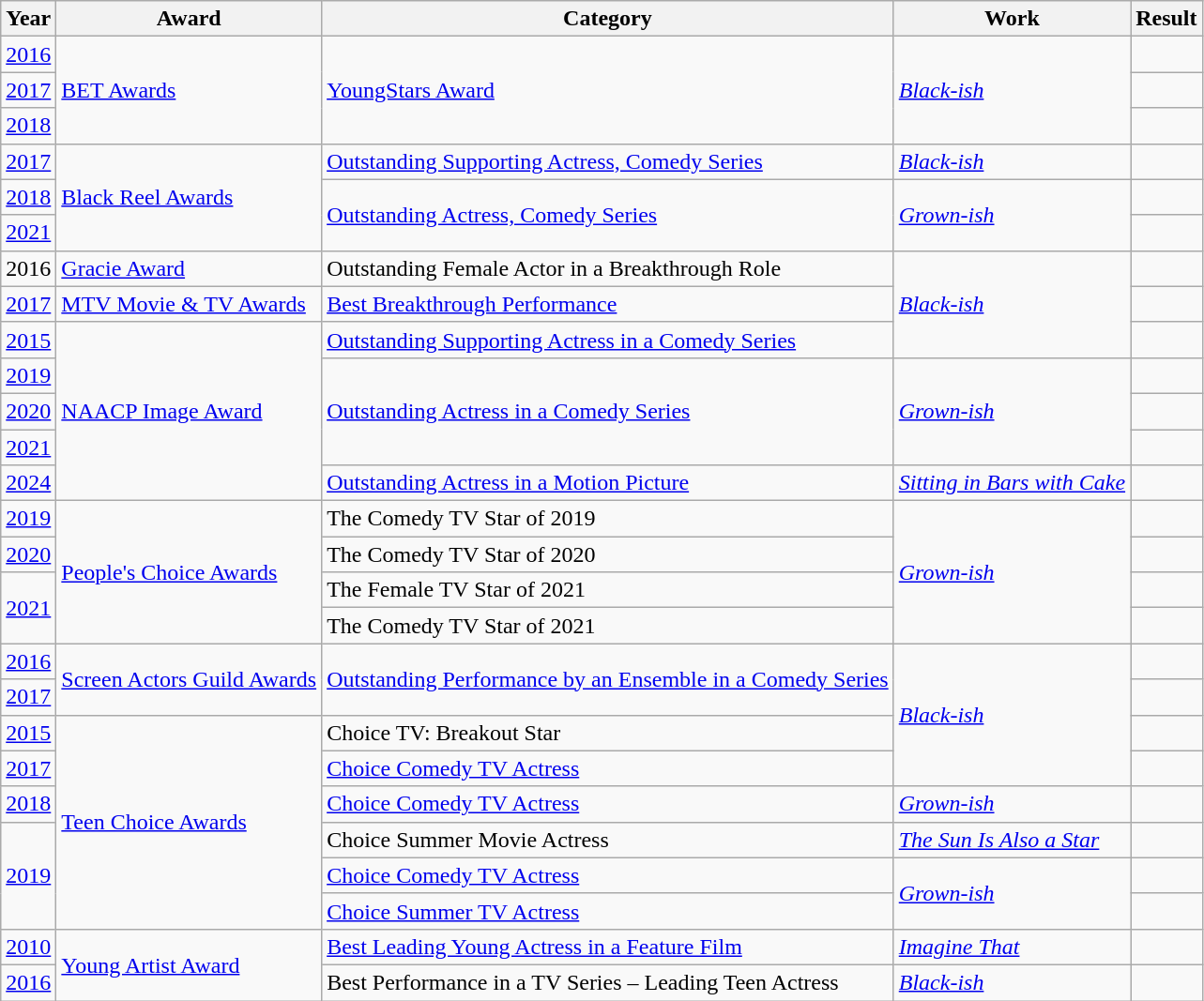<table class="wikitable">
<tr>
<th>Year</th>
<th>Award</th>
<th><strong>Category</strong></th>
<th><strong>Work</strong></th>
<th><strong>Result</strong></th>
</tr>
<tr>
<td><a href='#'>2016</a></td>
<td rowspan="3"><a href='#'>BET Awards</a></td>
<td rowspan="3"><a href='#'>YoungStars Award</a></td>
<td rowspan="3"><em><a href='#'>Black-ish</a></em></td>
<td></td>
</tr>
<tr>
<td><a href='#'>2017</a></td>
<td></td>
</tr>
<tr>
<td><a href='#'>2018</a></td>
<td></td>
</tr>
<tr>
<td><a href='#'>2017</a></td>
<td rowspan="3"><a href='#'>Black Reel Awards</a></td>
<td><a href='#'>Outstanding Supporting Actress, Comedy Series</a></td>
<td><em><a href='#'>Black-ish</a></em></td>
<td></td>
</tr>
<tr>
<td><a href='#'>2018</a></td>
<td rowspan="2"><a href='#'>Outstanding Actress, Comedy Series</a></td>
<td rowspan="2"><em><a href='#'>Grown-ish</a></em></td>
<td></td>
</tr>
<tr>
<td><a href='#'>2021</a></td>
<td></td>
</tr>
<tr>
<td>2016</td>
<td><a href='#'>Gracie Award</a></td>
<td>Outstanding Female Actor in a Breakthrough Role</td>
<td rowspan="3"><em><a href='#'>Black-ish</a></em></td>
<td></td>
</tr>
<tr>
<td><a href='#'>2017</a></td>
<td><a href='#'>MTV Movie & TV Awards</a></td>
<td><a href='#'>Best Breakthrough Performance</a></td>
<td></td>
</tr>
<tr>
<td><a href='#'>2015</a></td>
<td rowspan="5"><a href='#'>NAACP Image Award</a></td>
<td><a href='#'>Outstanding Supporting Actress in a Comedy Series</a></td>
<td></td>
</tr>
<tr>
<td><a href='#'>2019</a></td>
<td rowspan="3"><a href='#'>Outstanding Actress in a Comedy Series</a></td>
<td rowspan="3"><em><a href='#'>Grown-ish</a></em></td>
<td></td>
</tr>
<tr>
<td><a href='#'>2020</a></td>
<td></td>
</tr>
<tr>
<td><a href='#'>2021</a></td>
<td></td>
</tr>
<tr>
<td><a href='#'>2024</a></td>
<td><a href='#'>Outstanding Actress in a Motion Picture</a></td>
<td><em><a href='#'>Sitting in Bars with Cake</a></em></td>
<td></td>
</tr>
<tr>
<td><a href='#'>2019</a></td>
<td rowspan="4"><a href='#'>People's Choice Awards</a></td>
<td>The Comedy TV Star of 2019</td>
<td rowspan="4"><em><a href='#'>Grown-ish</a></em></td>
<td></td>
</tr>
<tr>
<td><a href='#'>2020</a></td>
<td>The Comedy TV Star of 2020</td>
<td></td>
</tr>
<tr>
<td rowspan="2"><a href='#'>2021</a></td>
<td>The Female TV Star of 2021</td>
<td></td>
</tr>
<tr>
<td>The Comedy TV Star of 2021</td>
<td></td>
</tr>
<tr>
<td><a href='#'>2016</a></td>
<td rowspan="2"><a href='#'>Screen Actors Guild Awards</a></td>
<td rowspan="2"><a href='#'>Outstanding Performance by an Ensemble in a Comedy Series</a></td>
<td rowspan="4"><em><a href='#'>Black-ish</a></em></td>
<td></td>
</tr>
<tr>
<td><a href='#'>2017</a></td>
<td></td>
</tr>
<tr>
<td><a href='#'>2015</a></td>
<td rowspan="6"><a href='#'>Teen Choice Awards</a></td>
<td>Choice TV: Breakout Star</td>
<td></td>
</tr>
<tr>
<td><a href='#'>2017</a></td>
<td><a href='#'>Choice Comedy TV Actress</a></td>
<td></td>
</tr>
<tr>
<td><a href='#'>2018</a></td>
<td><a href='#'>Choice Comedy TV Actress</a></td>
<td><em><a href='#'>Grown-ish</a></em></td>
<td></td>
</tr>
<tr>
<td rowspan="3"><a href='#'>2019</a></td>
<td>Choice Summer Movie Actress</td>
<td><em><a href='#'>The Sun Is Also a Star</a></em></td>
<td></td>
</tr>
<tr>
<td><a href='#'>Choice Comedy TV Actress</a></td>
<td rowspan="2"><em><a href='#'>Grown-ish</a></em></td>
<td></td>
</tr>
<tr>
<td><a href='#'>Choice Summer TV Actress</a></td>
<td></td>
</tr>
<tr>
<td><a href='#'>2010</a></td>
<td rowspan="2"><a href='#'>Young Artist Award</a></td>
<td><a href='#'>Best Leading Young Actress in a Feature Film</a></td>
<td><em><a href='#'>Imagine That</a></em></td>
<td></td>
</tr>
<tr>
<td><a href='#'>2016</a></td>
<td>Best Performance in a TV Series – Leading Teen Actress</td>
<td><em><a href='#'>Black-ish</a></em></td>
<td></td>
</tr>
</table>
